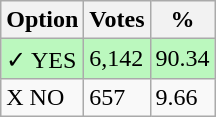<table class="wikitable">
<tr>
<th>Option</th>
<th>Votes</th>
<th>%</th>
</tr>
<tr>
<td style=background:#bbf8be>✓ YES</td>
<td style=background:#bbf8be>6,142</td>
<td style=background:#bbf8be>90.34</td>
</tr>
<tr>
<td>X NO</td>
<td>657</td>
<td>9.66</td>
</tr>
</table>
